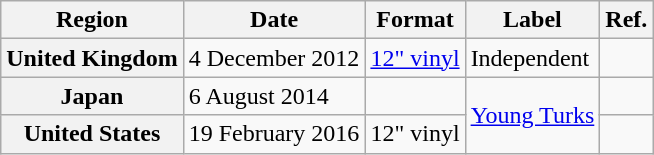<table class="wikitable plainrowheaders">
<tr>
<th>Region</th>
<th>Date</th>
<th>Format</th>
<th>Label</th>
<th>Ref.</th>
</tr>
<tr>
<th scope="row">United Kingdom</th>
<td>4 December 2012</td>
<td><a href='#'>12" vinyl</a></td>
<td>Independent</td>
<td></td>
</tr>
<tr>
<th scope="row">Japan</th>
<td>6 August 2014</td>
<td></td>
<td rowspan="2"><a href='#'>Young Turks</a></td>
<td></td>
</tr>
<tr>
<th scope="row">United States</th>
<td>19 February 2016</td>
<td>12" vinyl</td>
<td></td>
</tr>
</table>
